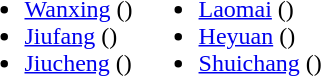<table>
<tr>
<td valign="top"><br><ul><li><a href='#'>Wanxing</a> ()</li><li><a href='#'>Jiufang</a> ()</li><li><a href='#'>Jiucheng</a> ()</li></ul></td>
<td valign="top"><br><ul><li><a href='#'>Laomai</a> ()</li><li><a href='#'>Heyuan</a> ()</li><li><a href='#'>Shuichang</a> ()</li></ul></td>
</tr>
</table>
